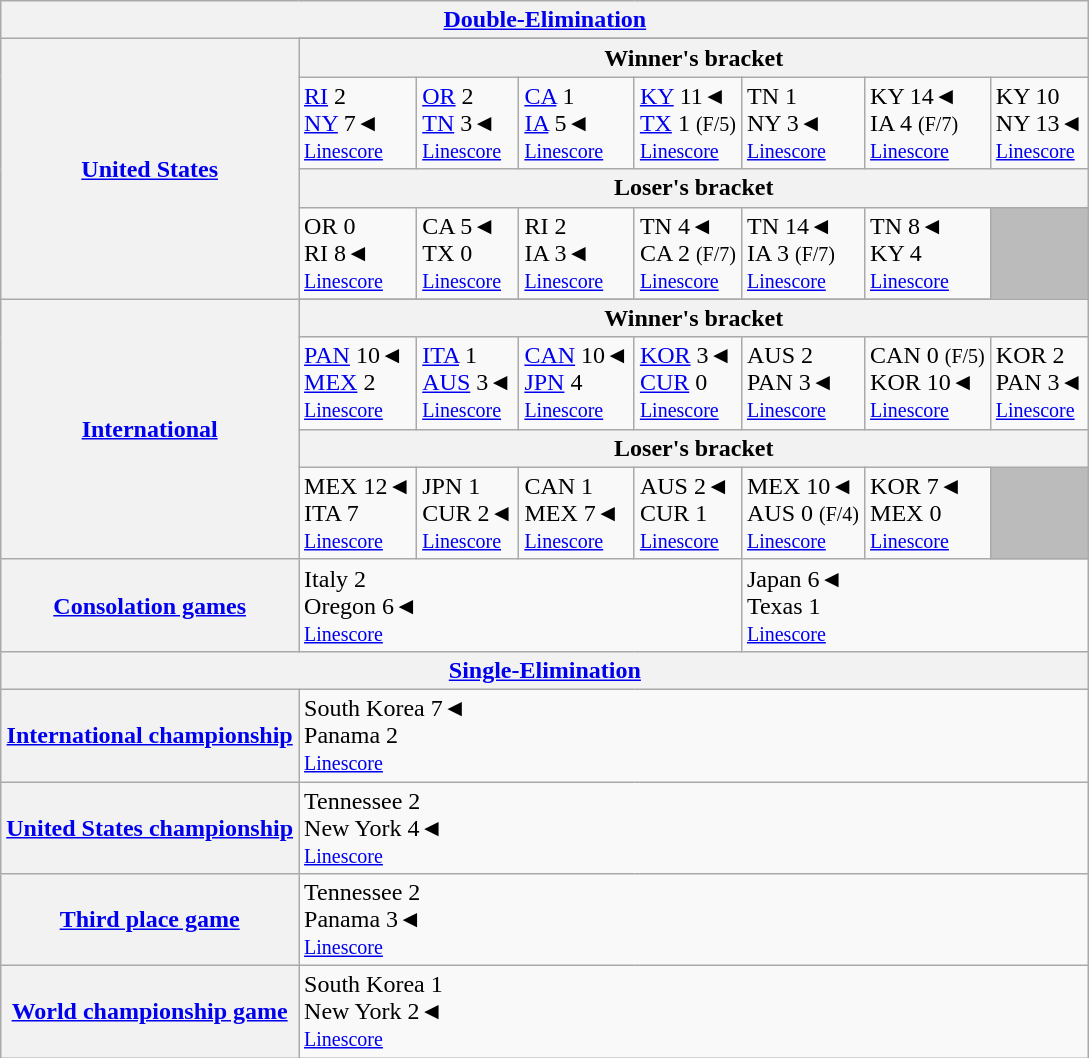<table class="wikitable">
<tr>
<th colspan="8"><a href='#'>Double-Elimination</a></th>
</tr>
<tr>
<th rowspan="5"><a href='#'>United States</a></th>
</tr>
<tr>
<th colspan="7">Winner's bracket</th>
</tr>
<tr>
<td> <a href='#'>RI</a> 2<br> <a href='#'>NY</a> 7◄<br><small><a href='#'>Linescore</a></small></td>
<td> <a href='#'>OR</a> 2<br> <a href='#'>TN</a> 3◄<br><small><a href='#'>Linescore</a></small></td>
<td> <a href='#'>CA</a> 1<br> <a href='#'>IA</a> 5◄<br><small><a href='#'>Linescore</a></small></td>
<td> <a href='#'>KY</a> 11◄<br> <a href='#'>TX</a> 1 <small>(F/5)<br><a href='#'>Linescore</a></small></td>
<td> TN 1<br> NY 3◄<br><small><a href='#'>Linescore</a></small></td>
<td> KY 14◄<br> IA 4 <small>(F/7)<br><a href='#'>Linescore</a></small></td>
<td> KY 10<br> NY 13◄<br><small><a href='#'>Linescore</a></small></td>
</tr>
<tr>
<th colspan="7">Loser's bracket</th>
</tr>
<tr>
<td> OR 0<br> RI 8◄<br><small><a href='#'>Linescore</a></small></td>
<td> CA 5◄<br> TX 0<br><small><a href='#'>Linescore</a></small></td>
<td> RI 2<br> IA 3◄<br><small><a href='#'>Linescore</a></small></td>
<td> TN 4◄<br> CA 2 <small>(F/7)<br><a href='#'>Linescore</a></small></td>
<td> TN 14◄<br> IA 3 <small>(F/7)<br><a href='#'>Linescore</a></small></td>
<td> TN 8◄<br> KY 4<br><small><a href='#'>Linescore</a></small></td>
<td bgcolor="bbbbbb"> </td>
</tr>
<tr>
<th rowspan="5"><a href='#'>International</a></th>
</tr>
<tr>
<th colspan="7">Winner's bracket</th>
</tr>
<tr>
<td> <a href='#'>PAN</a> 10◄<br> <a href='#'>MEX</a> 2<br><small><a href='#'>Linescore</a></small></td>
<td> <a href='#'>ITA</a> 1<br> <a href='#'>AUS</a> 3◄<br><small><a href='#'>Linescore</a></small></td>
<td> <a href='#'>CAN</a> 10◄<br> <a href='#'>JPN</a> 4<br><small><a href='#'>Linescore</a></small></td>
<td> <a href='#'>KOR</a> 3◄<br> <a href='#'>CUR</a> 0<br><small><a href='#'>Linescore</a></small></td>
<td> AUS 2<br> PAN 3◄<br><small><a href='#'>Linescore</a></small></td>
<td> CAN 0 <small>(F/5)</small><br> KOR 10◄<br><small><a href='#'>Linescore</a></small></td>
<td> KOR 2<br> PAN 3◄<br><small><a href='#'>Linescore</a></small></td>
</tr>
<tr>
<th colspan="7">Loser's bracket</th>
</tr>
<tr>
<td> MEX 12◄<br> ITA 7<br><small><a href='#'>Linescore</a></small></td>
<td> JPN 1<br> CUR 2◄<br><small><a href='#'>Linescore</a></small></td>
<td> CAN 1<br> MEX 7◄<br><small><a href='#'>Linescore</a></small></td>
<td> AUS 2◄<br> CUR 1<br><small><a href='#'>Linescore</a></small></td>
<td> MEX 10◄<br> AUS 0 <small>(F/4)<br><a href='#'>Linescore</a></small></td>
<td> KOR 7◄<br> MEX 0<br><small><a href='#'>Linescore</a></small></td>
<td bgcolor="bbbbbb"> </td>
</tr>
<tr>
<th><a href='#'>Consolation games</a></th>
<td colspan="4"> Italy 2<br> Oregon 6◄<br><small><a href='#'>Linescore</a></small></td>
<td colspan="4"> Japan 6◄<br> Texas 1<br><small><a href='#'>Linescore</a></small></td>
</tr>
<tr>
<th colspan="8"><a href='#'>Single-Elimination</a></th>
</tr>
<tr>
<th><a href='#'>International championship</a></th>
<td colspan="8"> South Korea 7◄<br> Panama 2<br><small><a href='#'>Linescore</a></small></td>
</tr>
<tr>
<th><a href='#'>United States championship</a></th>
<td colspan="8"> Tennessee 2<br> New York 4◄<br><small><a href='#'>Linescore</a></small></td>
</tr>
<tr>
<th><a href='#'>Third place game</a></th>
<td colspan="8"> Tennessee 2<br> Panama 3◄<br><small><a href='#'>Linescore</a></small></td>
</tr>
<tr>
<th><a href='#'>World championship game</a></th>
<td colspan="8"> South Korea 1<br> New York 2◄<br><small><a href='#'>Linescore</a></small></td>
</tr>
</table>
